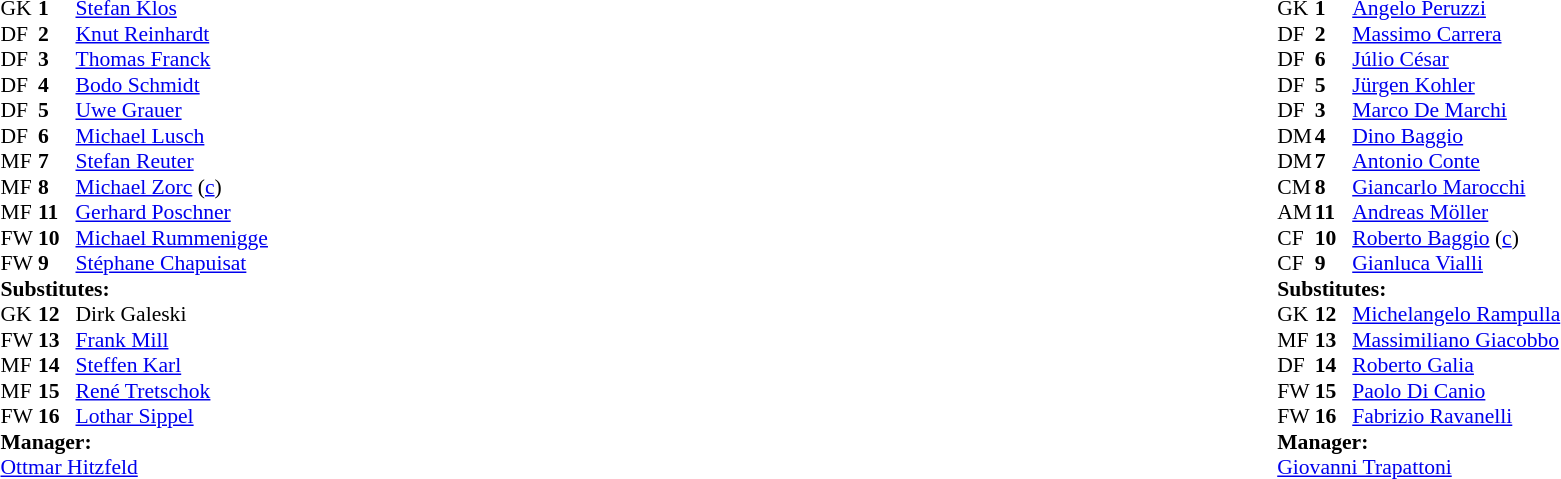<table width="100%">
<tr>
<td valign="top" width="50%"><br><table style="font-size: 90%" cellspacing="0" cellpadding="0">
<tr>
<th width=25></th>
<th width=25></th>
</tr>
<tr>
<td>GK</td>
<td><strong>1</strong></td>
<td> <a href='#'>Stefan Klos</a></td>
</tr>
<tr>
<td>DF</td>
<td><strong>2</strong></td>
<td> <a href='#'>Knut Reinhardt</a></td>
</tr>
<tr>
<td>DF</td>
<td><strong>3</strong></td>
<td> <a href='#'>Thomas Franck</a></td>
<td></td>
<td></td>
</tr>
<tr>
<td>DF</td>
<td><strong>4</strong></td>
<td> <a href='#'>Bodo Schmidt</a></td>
</tr>
<tr>
<td>DF</td>
<td><strong>5</strong></td>
<td> <a href='#'>Uwe Grauer</a></td>
</tr>
<tr>
<td>DF</td>
<td><strong>6</strong></td>
<td> <a href='#'>Michael Lusch</a></td>
</tr>
<tr>
<td>MF</td>
<td><strong>7</strong></td>
<td> <a href='#'>Stefan Reuter</a></td>
</tr>
<tr>
<td>MF</td>
<td><strong>8</strong></td>
<td> <a href='#'>Michael Zorc</a> (<a href='#'>c</a>)</td>
<td></td>
<td></td>
</tr>
<tr>
<td>MF</td>
<td><strong>11</strong></td>
<td> <a href='#'>Gerhard Poschner</a></td>
</tr>
<tr>
<td>FW</td>
<td><strong>10</strong></td>
<td> <a href='#'>Michael Rummenigge</a></td>
<td></td>
</tr>
<tr>
<td>FW</td>
<td><strong>9</strong></td>
<td> <a href='#'>Stéphane Chapuisat</a></td>
</tr>
<tr>
<td colspan=3><strong>Substitutes:</strong></td>
</tr>
<tr>
<td>GK</td>
<td><strong>12</strong></td>
<td> Dirk Galeski</td>
</tr>
<tr>
<td>FW</td>
<td><strong>13</strong></td>
<td> <a href='#'>Frank Mill</a></td>
<td></td>
<td></td>
</tr>
<tr>
<td>MF</td>
<td><strong>14</strong></td>
<td> <a href='#'>Steffen Karl</a></td>
<td></td>
<td></td>
</tr>
<tr>
<td>MF</td>
<td><strong>15</strong></td>
<td> <a href='#'>René Tretschok</a></td>
</tr>
<tr>
<td>FW</td>
<td><strong>16</strong></td>
<td> <a href='#'>Lothar Sippel</a></td>
</tr>
<tr>
<td colspan=3><strong>Manager:</strong></td>
</tr>
<tr>
<td colspan=4> <a href='#'>Ottmar Hitzfeld</a></td>
</tr>
</table>
</td>
<td valign="top"></td>
<td valign="top" width="50%"><br><table style="font-size:90%" cellspacing="0" cellpadding="0" align=center>
<tr>
<th width=25></th>
<th width=25></th>
</tr>
<tr>
<td>GK</td>
<td><strong>1</strong></td>
<td> <a href='#'>Angelo Peruzzi</a></td>
</tr>
<tr>
<td>DF</td>
<td><strong>2</strong></td>
<td> <a href='#'>Massimo Carrera</a></td>
</tr>
<tr>
<td>DF</td>
<td><strong>6</strong></td>
<td> <a href='#'>Júlio César</a></td>
</tr>
<tr>
<td>DF</td>
<td><strong>5</strong></td>
<td> <a href='#'>Jürgen Kohler</a></td>
</tr>
<tr>
<td>DF</td>
<td><strong>3</strong></td>
<td> <a href='#'>Marco De Marchi</a></td>
</tr>
<tr>
<td>DM</td>
<td><strong>4</strong></td>
<td> <a href='#'>Dino Baggio</a></td>
</tr>
<tr>
<td>DM</td>
<td><strong>7</strong></td>
<td> <a href='#'>Antonio Conte</a></td>
<td></td>
</tr>
<tr>
<td>CM</td>
<td><strong>8</strong></td>
<td> <a href='#'>Giancarlo Marocchi</a></td>
<td></td>
</tr>
<tr>
<td>AM</td>
<td><strong>11</strong></td>
<td> <a href='#'>Andreas Möller</a></td>
<td></td>
<td></td>
</tr>
<tr>
<td>CF</td>
<td><strong>10</strong></td>
<td> <a href='#'>Roberto Baggio</a> (<a href='#'>c</a>)</td>
<td></td>
<td></td>
</tr>
<tr>
<td>CF</td>
<td><strong>9</strong></td>
<td> <a href='#'>Gianluca Vialli</a></td>
</tr>
<tr>
<td colspan=3><strong>Substitutes:</strong></td>
</tr>
<tr>
<td>GK</td>
<td><strong>12</strong></td>
<td> <a href='#'>Michelangelo Rampulla</a></td>
</tr>
<tr>
<td>MF</td>
<td><strong>13</strong></td>
<td> <a href='#'>Massimiliano Giacobbo</a></td>
</tr>
<tr>
<td>DF</td>
<td><strong>14</strong></td>
<td> <a href='#'>Roberto Galia</a></td>
<td></td>
<td></td>
</tr>
<tr>
<td>FW</td>
<td><strong>15</strong></td>
<td> <a href='#'>Paolo Di Canio</a></td>
<td></td>
<td></td>
</tr>
<tr>
<td>FW</td>
<td><strong>16</strong></td>
<td> <a href='#'>Fabrizio Ravanelli</a></td>
</tr>
<tr>
<td colspan=3><strong>Manager:</strong></td>
</tr>
<tr>
<td colspan=4> <a href='#'>Giovanni Trapattoni</a></td>
</tr>
</table>
</td>
</tr>
</table>
